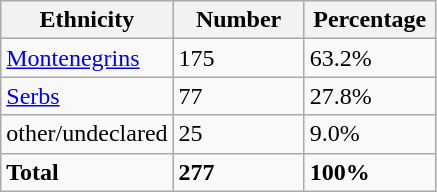<table class="wikitable">
<tr>
<th width="100px">Ethnicity</th>
<th width="80px">Number</th>
<th width="80px">Percentage</th>
</tr>
<tr>
<td><a href='#'>Montenegrins</a></td>
<td>175</td>
<td>63.2%</td>
</tr>
<tr>
<td><a href='#'>Serbs</a></td>
<td>77</td>
<td>27.8%</td>
</tr>
<tr>
<td>other/undeclared</td>
<td>25</td>
<td>9.0%</td>
</tr>
<tr>
<td><strong>Total</strong></td>
<td><strong>277</strong></td>
<td><strong>100%</strong></td>
</tr>
</table>
